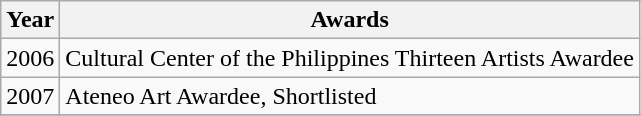<table class="wikitable">
<tr>
<th>Year</th>
<th>Awards</th>
</tr>
<tr>
<td>2006</td>
<td>Cultural Center of the Philippines Thirteen Artists Awardee</td>
</tr>
<tr>
<td>2007</td>
<td>Ateneo Art Awardee, Shortlisted</td>
</tr>
<tr>
</tr>
</table>
